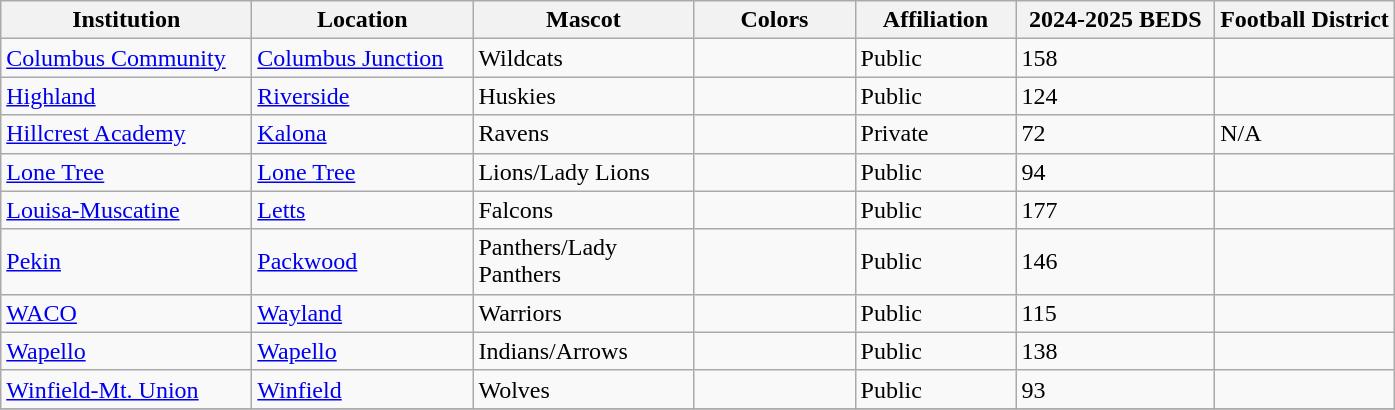<table class="wikitable">
<tr>
<th scope="col" style="width: 160px;">Institution</th>
<th scope="col" style="width: 140px;">Location</th>
<th scope="col" style="width: 140px;">Mascot</th>
<th scope="col" style="width: 100px;">Colors</th>
<th scope="col" style="width: 100px;">Affiliation</th>
<th scope="col" style="width: 125px;">2024-2025 BEDS</th>
<th>Football District</th>
</tr>
<tr>
<td><a href='#'>Columbus Community</a></td>
<td><a href='#'>Columbus Junction</a></td>
<td>Wildcats</td>
<td> </td>
<td>Public</td>
<td>158</td>
<td></td>
</tr>
<tr>
<td><a href='#'>Highland</a></td>
<td><a href='#'>Riverside</a></td>
<td>Huskies</td>
<td> </td>
<td>Public</td>
<td>124</td>
<td><small></small></td>
</tr>
<tr>
<td><a href='#'>Hillcrest Academy</a></td>
<td><a href='#'>Kalona</a></td>
<td>Ravens</td>
<td>  </td>
<td>Private</td>
<td>72</td>
<td>N/A</td>
</tr>
<tr>
<td><a href='#'>Lone Tree</a></td>
<td><a href='#'>Lone Tree</a></td>
<td>Lions/Lady Lions</td>
<td> </td>
<td>Public</td>
<td>94</td>
<td><br></td>
</tr>
<tr>
<td><a href='#'>Louisa-Muscatine</a></td>
<td><a href='#'>Letts</a></td>
<td>Falcons</td>
<td> </td>
<td>Public</td>
<td>177</td>
<td><small></small></td>
</tr>
<tr>
<td><a href='#'>Pekin</a></td>
<td><a href='#'>Packwood</a></td>
<td>Panthers/Lady Panthers</td>
<td>  </td>
<td>Public</td>
<td>146</td>
<td><small></small></td>
</tr>
<tr>
<td><a href='#'>WACO</a></td>
<td><a href='#'>Wayland</a></td>
<td>Warriors</td>
<td> </td>
<td>Public</td>
<td>115</td>
<td><small></small><br><small></small></td>
</tr>
<tr>
<td><a href='#'>Wapello</a></td>
<td><a href='#'>Wapello</a></td>
<td>Indians/Arrows</td>
<td> </td>
<td>Public</td>
<td>138</td>
<td><small></small></td>
</tr>
<tr>
<td><a href='#'>Winfield-Mt. Union</a></td>
<td><a href='#'>Winfield</a></td>
<td>Wolves</td>
<td> </td>
<td>Public</td>
<td>93</td>
<td><small></small><br><small></small></td>
</tr>
<tr>
</tr>
</table>
